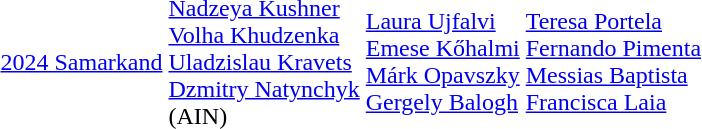<table>
<tr>
<td><a href='#'>2024 Samarkand</a></td>
<td><a href='#'>Nadzeya Kushner</a><br><a href='#'>Volha Khudzenka</a><br><a href='#'>Uladzislau Kravets</a><br><a href='#'>Dzmitry Natynchyk</a><br>(AIN)</td>
<td><a href='#'>Laura Ujfalvi</a><br><a href='#'>Emese Kőhalmi</a><br><a href='#'>Márk Opavszky</a><br><a href='#'>Gergely Balogh</a><br></td>
<td><a href='#'>Teresa Portela</a><br><a href='#'>Fernando Pimenta</a><br><a href='#'>Messias Baptista</a><br><a href='#'>Francisca Laia</a><br></td>
</tr>
</table>
